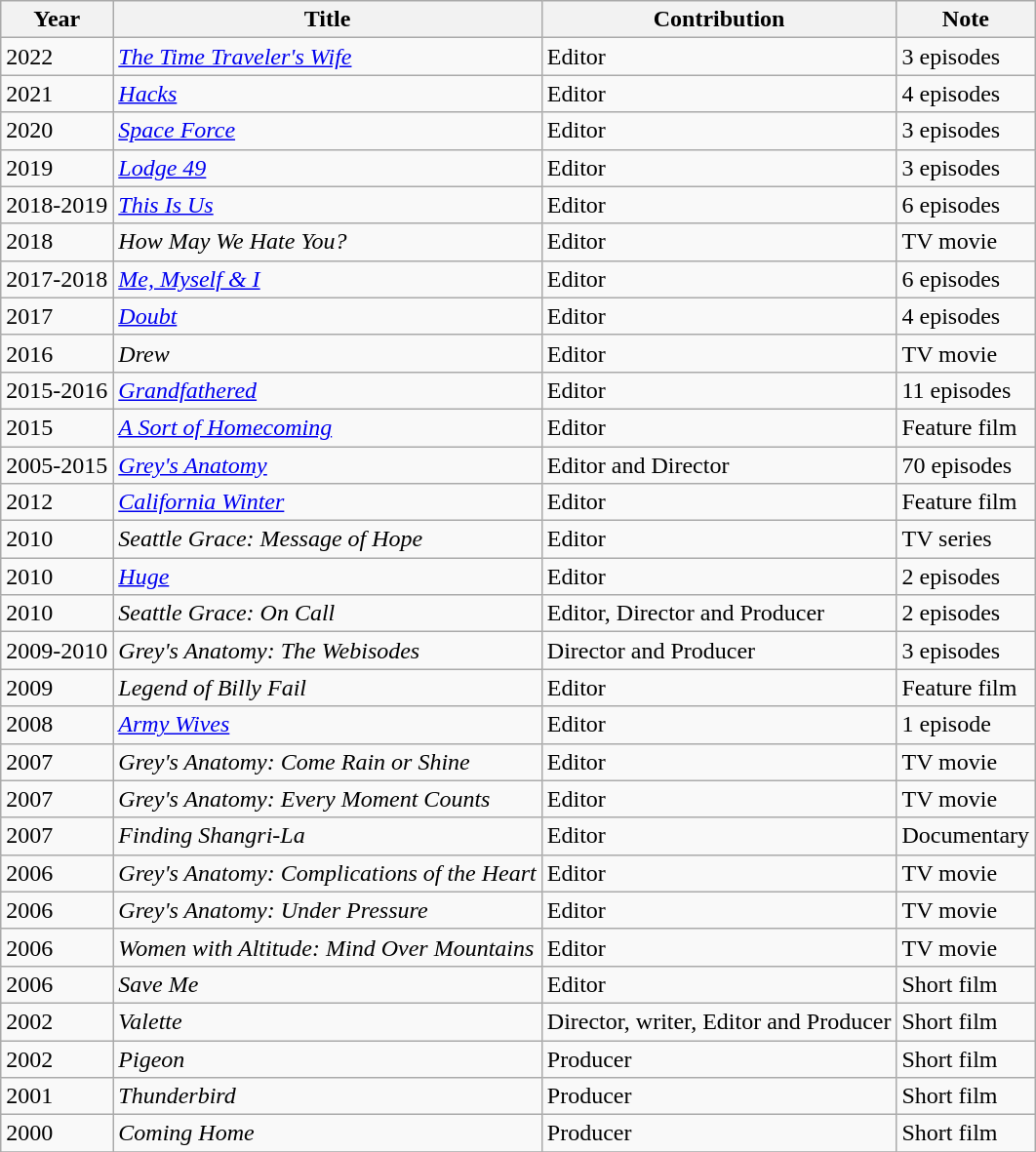<table class="wikitable sortable">
<tr>
<th>Year</th>
<th>Title</th>
<th>Contribution</th>
<th>Note</th>
</tr>
<tr>
<td>2022</td>
<td><em><a href='#'>The Time Traveler's Wife</a></em></td>
<td>Editor</td>
<td>3 episodes</td>
</tr>
<tr>
<td>2021</td>
<td><em><a href='#'>Hacks</a></em></td>
<td>Editor</td>
<td>4 episodes</td>
</tr>
<tr>
<td>2020</td>
<td><em><a href='#'>Space Force</a></em></td>
<td>Editor</td>
<td>3 episodes</td>
</tr>
<tr>
<td>2019</td>
<td><em><a href='#'>Lodge 49</a></em></td>
<td>Editor</td>
<td>3 episodes</td>
</tr>
<tr>
<td>2018-2019</td>
<td><em><a href='#'>This Is Us</a></em></td>
<td>Editor</td>
<td>6 episodes</td>
</tr>
<tr>
<td>2018</td>
<td><em>How May We Hate You?</em></td>
<td>Editor</td>
<td>TV movie</td>
</tr>
<tr>
<td>2017-2018</td>
<td><em><a href='#'>Me, Myself & I</a></em></td>
<td>Editor</td>
<td>6 episodes</td>
</tr>
<tr>
<td>2017</td>
<td><em><a href='#'>Doubt</a></em></td>
<td>Editor</td>
<td>4 episodes</td>
</tr>
<tr>
<td>2016</td>
<td><em>Drew</em></td>
<td>Editor</td>
<td>TV movie</td>
</tr>
<tr>
<td>2015-2016</td>
<td><em><a href='#'>Grandfathered</a></em></td>
<td>Editor</td>
<td>11 episodes</td>
</tr>
<tr>
<td>2015</td>
<td><em><a href='#'>A Sort of Homecoming</a></em></td>
<td>Editor</td>
<td>Feature film</td>
</tr>
<tr>
<td>2005-2015</td>
<td><em><a href='#'>Grey's Anatomy</a></em></td>
<td>Editor and Director</td>
<td>70 episodes</td>
</tr>
<tr>
<td>2012</td>
<td><em><a href='#'>California Winter</a></em></td>
<td>Editor</td>
<td>Feature film</td>
</tr>
<tr>
<td>2010</td>
<td><em>Seattle Grace: Message of Hope</em></td>
<td>Editor</td>
<td>TV series</td>
</tr>
<tr>
<td>2010</td>
<td><em><a href='#'>Huge</a></em></td>
<td>Editor</td>
<td>2 episodes</td>
</tr>
<tr>
<td>2010</td>
<td><em>Seattle Grace: On Call</em></td>
<td>Editor, Director and Producer</td>
<td>2 episodes</td>
</tr>
<tr>
<td>2009-2010</td>
<td><em>Grey's Anatomy: The Webisodes</em></td>
<td>Director and Producer</td>
<td>3 episodes</td>
</tr>
<tr>
<td>2009</td>
<td><em>Legend of Billy Fail</em></td>
<td>Editor</td>
<td>Feature film</td>
</tr>
<tr>
<td>2008</td>
<td><em><a href='#'>Army Wives</a></em></td>
<td>Editor</td>
<td>1 episode</td>
</tr>
<tr>
<td>2007</td>
<td><em>Grey's Anatomy: Come Rain or Shine</em></td>
<td>Editor</td>
<td>TV movie</td>
</tr>
<tr>
<td>2007</td>
<td><em>Grey's Anatomy: Every Moment Counts</em></td>
<td>Editor</td>
<td>TV movie</td>
</tr>
<tr>
<td>2007</td>
<td><em>Finding Shangri-La</em></td>
<td>Editor</td>
<td>Documentary</td>
</tr>
<tr>
<td>2006</td>
<td><em>Grey's Anatomy: Complications of the Heart</em></td>
<td>Editor</td>
<td>TV movie</td>
</tr>
<tr>
<td>2006</td>
<td><em>Grey's Anatomy: Under Pressure</em></td>
<td>Editor</td>
<td>TV movie</td>
</tr>
<tr>
<td>2006</td>
<td><em>Women with Altitude: Mind Over Mountains</em></td>
<td>Editor</td>
<td>TV movie</td>
</tr>
<tr>
<td>2006</td>
<td><em>Save Me</em></td>
<td>Editor</td>
<td>Short film</td>
</tr>
<tr>
<td>2002</td>
<td><em>Valette</em></td>
<td>Director, writer, Editor and Producer</td>
<td>Short film</td>
</tr>
<tr>
<td>2002</td>
<td><em>Pigeon</em></td>
<td>Producer</td>
<td>Short film</td>
</tr>
<tr>
<td>2001</td>
<td><em>Thunderbird</em></td>
<td>Producer</td>
<td>Short film</td>
</tr>
<tr>
<td>2000</td>
<td><em>Coming Home</em></td>
<td>Producer</td>
<td>Short film</td>
</tr>
<tr>
</tr>
</table>
